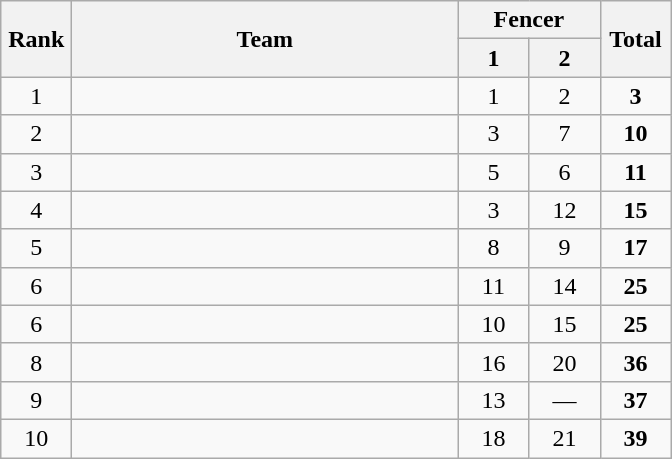<table class=wikitable style="text-align:center">
<tr>
<th rowspan=2 width=40>Rank</th>
<th rowspan=2 width=250>Team</th>
<th colspan=2>Fencer</th>
<th rowspan=2 width=40>Total</th>
</tr>
<tr>
<th width=40>1</th>
<th width=40>2</th>
</tr>
<tr>
<td>1</td>
<td align=left></td>
<td>1</td>
<td>2</td>
<td><strong>3</strong></td>
</tr>
<tr>
<td>2</td>
<td align=left></td>
<td>3</td>
<td>7</td>
<td><strong>10</strong></td>
</tr>
<tr>
<td>3</td>
<td align=left></td>
<td>5</td>
<td>6</td>
<td><strong>11</strong></td>
</tr>
<tr>
<td>4</td>
<td align=left></td>
<td>3</td>
<td>12</td>
<td><strong>15</strong></td>
</tr>
<tr>
<td>5</td>
<td align=left></td>
<td>8</td>
<td>9</td>
<td><strong>17</strong></td>
</tr>
<tr>
<td>6</td>
<td align=left></td>
<td>11</td>
<td>14</td>
<td><strong>25</strong></td>
</tr>
<tr>
<td>6</td>
<td align=left></td>
<td>10</td>
<td>15</td>
<td><strong>25</strong></td>
</tr>
<tr>
<td>8</td>
<td align=left></td>
<td>16</td>
<td>20</td>
<td><strong>36</strong></td>
</tr>
<tr>
<td>9</td>
<td align=left></td>
<td>13</td>
<td>—</td>
<td><strong>37</strong></td>
</tr>
<tr>
<td>10</td>
<td align=left></td>
<td>18</td>
<td>21</td>
<td><strong>39</strong></td>
</tr>
</table>
